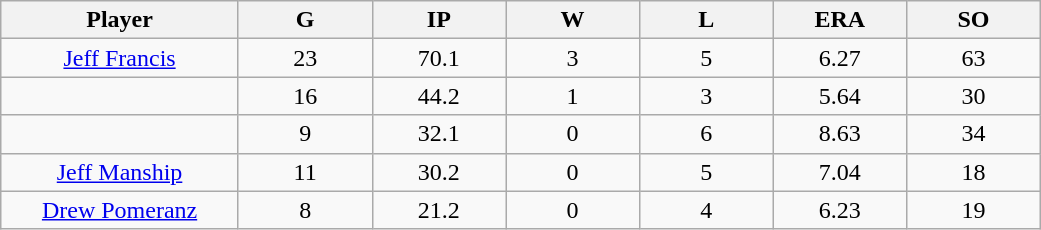<table class="wikitable sortable">
<tr>
<th bgcolor="#DDDDFF" width="16%">Player</th>
<th bgcolor="#DDDDFF" width="9%">G</th>
<th bgcolor="#DDDDFF" width="9%">IP</th>
<th bgcolor="#DDDDFF" width="9%">W</th>
<th bgcolor="#DDDDFF" width="9%">L</th>
<th bgcolor="#DDDDFF" width="9%">ERA</th>
<th bgcolor="#DDDDFF" width="9%">SO</th>
</tr>
<tr align="center">
<td><a href='#'>Jeff Francis</a></td>
<td>23</td>
<td>70.1</td>
<td>3</td>
<td>5</td>
<td>6.27</td>
<td>63</td>
</tr>
<tr align="center">
<td></td>
<td>16</td>
<td>44.2</td>
<td>1</td>
<td>3</td>
<td>5.64</td>
<td>30</td>
</tr>
<tr align="center">
<td></td>
<td>9</td>
<td>32.1</td>
<td>0</td>
<td>6</td>
<td>8.63</td>
<td>34</td>
</tr>
<tr align="center">
<td><a href='#'>Jeff Manship</a></td>
<td>11</td>
<td>30.2</td>
<td>0</td>
<td>5</td>
<td>7.04</td>
<td>18</td>
</tr>
<tr align=center>
<td><a href='#'>Drew Pomeranz</a></td>
<td>8</td>
<td>21.2</td>
<td>0</td>
<td>4</td>
<td>6.23</td>
<td>19</td>
</tr>
</table>
